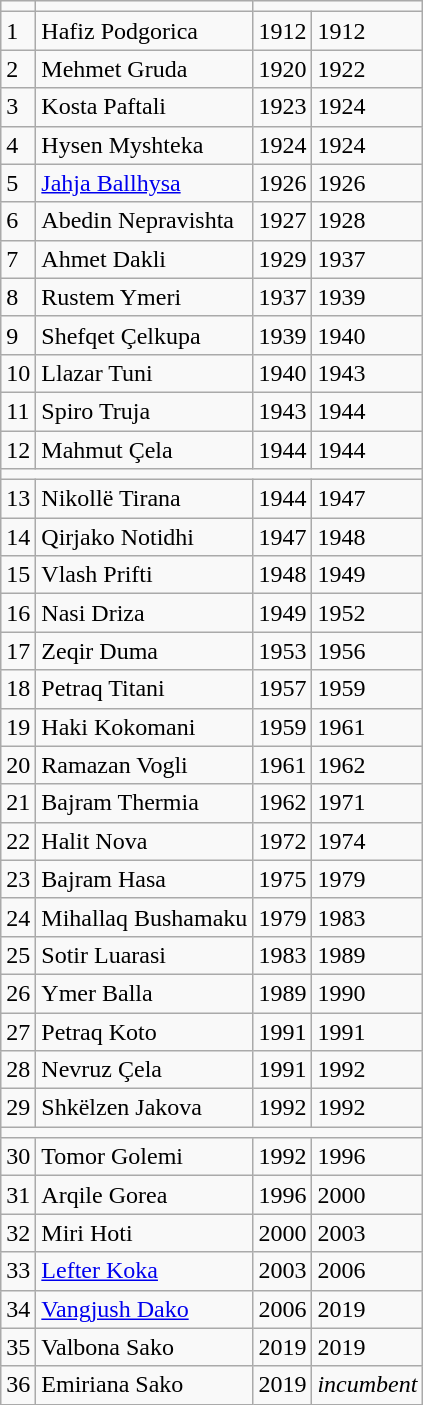<table class="wikitable sortable">
<tr>
<td><strong></strong></td>
<td><strong></strong></td>
<td colspan="2"><strong></strong></td>
</tr>
<tr>
<td>1</td>
<td>Hafiz Podgorica</td>
<td>1912</td>
<td>1912</td>
</tr>
<tr>
<td>2</td>
<td>Mehmet Gruda</td>
<td>1920</td>
<td>1922</td>
</tr>
<tr>
<td>3</td>
<td>Kosta Paftali</td>
<td>1923</td>
<td>1924</td>
</tr>
<tr>
<td>4</td>
<td>Hysen Myshteka</td>
<td>1924</td>
<td>1924</td>
</tr>
<tr>
<td>5</td>
<td><a href='#'>Jahja Ballhysa</a></td>
<td>1926</td>
<td>1926</td>
</tr>
<tr>
<td>6</td>
<td>Abedin Nepravishta</td>
<td>1927</td>
<td>1928</td>
</tr>
<tr>
<td>7</td>
<td>Ahmet Dakli</td>
<td>1929</td>
<td>1937</td>
</tr>
<tr>
<td>8</td>
<td>Rustem Ymeri</td>
<td>1937</td>
<td>1939</td>
</tr>
<tr>
<td>9</td>
<td>Shefqet Çelkupa</td>
<td>1939</td>
<td>1940</td>
</tr>
<tr>
<td>10</td>
<td>Llazar Tuni</td>
<td>1940</td>
<td>1943</td>
</tr>
<tr>
<td>11</td>
<td>Spiro Truja</td>
<td>1943</td>
<td>1944</td>
</tr>
<tr>
<td>12</td>
<td>Mahmut Çela</td>
<td>1944</td>
<td>1944</td>
</tr>
<tr>
<td colspan="8" align=center></td>
</tr>
<tr>
<td>13</td>
<td>Nikollë Tirana</td>
<td>1944</td>
<td>1947</td>
</tr>
<tr>
<td>14</td>
<td>Qirjako Notidhi</td>
<td>1947</td>
<td>1948</td>
</tr>
<tr>
<td>15</td>
<td>Vlash Prifti</td>
<td>1948</td>
<td>1949</td>
</tr>
<tr>
<td>16</td>
<td>Nasi Driza</td>
<td>1949</td>
<td>1952</td>
</tr>
<tr>
<td>17</td>
<td>Zeqir Duma</td>
<td>1953</td>
<td>1956</td>
</tr>
<tr>
<td>18</td>
<td>Petraq Titani</td>
<td>1957</td>
<td>1959</td>
</tr>
<tr>
<td>19</td>
<td>Haki Kokomani</td>
<td>1959</td>
<td>1961</td>
</tr>
<tr>
<td>20</td>
<td>Ramazan Vogli</td>
<td>1961</td>
<td>1962</td>
</tr>
<tr>
<td>21</td>
<td>Bajram Thermia</td>
<td>1962</td>
<td>1971</td>
</tr>
<tr>
<td>22</td>
<td>Halit Nova</td>
<td>1972</td>
<td>1974</td>
</tr>
<tr>
<td>23</td>
<td>Bajram Hasa</td>
<td>1975</td>
<td>1979</td>
</tr>
<tr>
<td>24</td>
<td>Mihallaq Bushamaku</td>
<td>1979</td>
<td>1983</td>
</tr>
<tr>
<td>25</td>
<td>Sotir Luarasi</td>
<td>1983</td>
<td>1989</td>
</tr>
<tr>
<td>26</td>
<td>Ymer Balla</td>
<td>1989</td>
<td>1990</td>
</tr>
<tr>
<td>27</td>
<td>Petraq Koto</td>
<td>1991</td>
<td>1991</td>
</tr>
<tr>
<td>28</td>
<td>Nevruz Çela</td>
<td>1991</td>
<td>1992</td>
</tr>
<tr>
<td>29</td>
<td>Shkëlzen Jakova</td>
<td>1992</td>
<td>1992</td>
</tr>
<tr>
<td colspan="8" align=center></td>
</tr>
<tr>
<td>30</td>
<td>Tomor Golemi</td>
<td>1992</td>
<td>1996</td>
</tr>
<tr>
<td>31</td>
<td>Arqile Gorea</td>
<td>1996</td>
<td>2000</td>
</tr>
<tr>
<td>32</td>
<td>Miri Hoti</td>
<td>2000</td>
<td>2003</td>
</tr>
<tr>
<td>33</td>
<td><a href='#'>Lefter Koka</a></td>
<td>2003</td>
<td>2006</td>
</tr>
<tr>
<td>34</td>
<td><a href='#'>Vangjush Dako</a></td>
<td>2006</td>
<td>2019</td>
</tr>
<tr>
<td>35</td>
<td>Valbona Sako</td>
<td>2019</td>
<td>2019</td>
</tr>
<tr>
<td>36</td>
<td>Emiriana Sako</td>
<td>2019</td>
<td><em>incumbent</em></td>
</tr>
</table>
